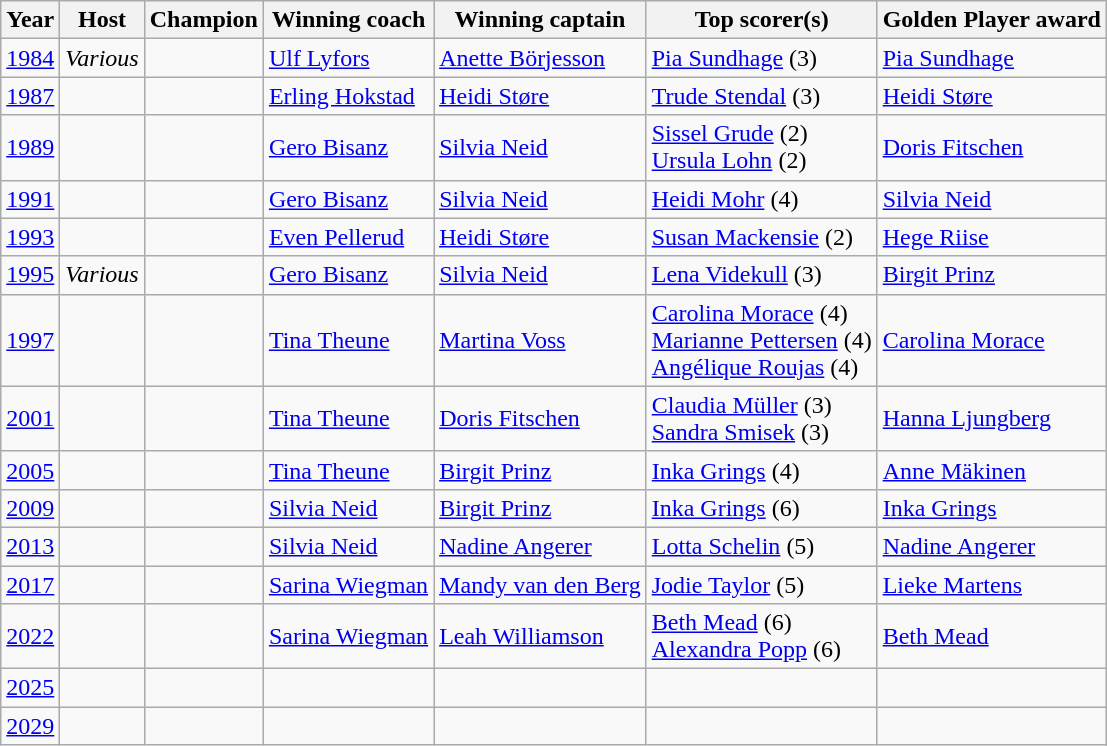<table class=wikitable>
<tr>
<th>Year</th>
<th>Host</th>
<th>Champion</th>
<th>Winning coach</th>
<th>Winning captain</th>
<th>Top scorer(s)</th>
<th>Golden Player award</th>
</tr>
<tr>
<td><a href='#'>1984</a></td>
<td><em>Various</em></td>
<td></td>
<td> <a href='#'>Ulf Lyfors</a></td>
<td> <a href='#'>Anette Börjesson</a></td>
<td> <a href='#'>Pia Sundhage</a> (3)</td>
<td> <a href='#'>Pia Sundhage</a></td>
</tr>
<tr>
<td><a href='#'>1987</a></td>
<td></td>
<td></td>
<td> <a href='#'>Erling Hokstad</a></td>
<td> <a href='#'>Heidi Støre</a></td>
<td> <a href='#'>Trude Stendal</a> (3)</td>
<td> <a href='#'>Heidi Støre</a></td>
</tr>
<tr>
<td><a href='#'>1989</a></td>
<td></td>
<td></td>
<td> <a href='#'>Gero Bisanz</a></td>
<td> <a href='#'>Silvia Neid</a></td>
<td> <a href='#'>Sissel Grude</a> (2) <br>  <a href='#'>Ursula Lohn</a> (2)</td>
<td> <a href='#'>Doris Fitschen</a></td>
</tr>
<tr>
<td><a href='#'>1991</a></td>
<td></td>
<td></td>
<td> <a href='#'>Gero Bisanz</a></td>
<td> <a href='#'>Silvia Neid</a></td>
<td> <a href='#'>Heidi Mohr</a> (4)</td>
<td> <a href='#'>Silvia Neid</a></td>
</tr>
<tr>
<td><a href='#'>1993</a></td>
<td></td>
<td></td>
<td> <a href='#'>Even Pellerud</a></td>
<td> <a href='#'>Heidi Støre</a></td>
<td> <a href='#'>Susan Mackensie</a> (2)</td>
<td> <a href='#'>Hege Riise</a></td>
</tr>
<tr>
<td><a href='#'>1995</a></td>
<td><em>Various</em></td>
<td></td>
<td> <a href='#'>Gero Bisanz</a></td>
<td> <a href='#'>Silvia Neid</a></td>
<td> <a href='#'>Lena Videkull</a> (3)</td>
<td> <a href='#'>Birgit Prinz</a></td>
</tr>
<tr>
<td><a href='#'>1997</a></td>
<td> <br> </td>
<td></td>
<td> <a href='#'>Tina Theune</a></td>
<td> <a href='#'>Martina Voss</a></td>
<td> <a href='#'>Carolina Morace</a> (4) <br>  <a href='#'>Marianne Pettersen</a> (4) <br>  <a href='#'>Angélique Roujas</a> (4)</td>
<td> <a href='#'>Carolina Morace</a></td>
</tr>
<tr>
<td><a href='#'>2001</a></td>
<td></td>
<td></td>
<td> <a href='#'>Tina Theune</a></td>
<td> <a href='#'>Doris Fitschen</a></td>
<td> <a href='#'>Claudia Müller</a> (3) <br>  <a href='#'>Sandra Smisek</a> (3)</td>
<td> <a href='#'>Hanna Ljungberg</a></td>
</tr>
<tr>
<td><a href='#'>2005</a></td>
<td></td>
<td></td>
<td> <a href='#'>Tina Theune</a></td>
<td> <a href='#'>Birgit Prinz</a></td>
<td> <a href='#'>Inka Grings</a> (4)</td>
<td> <a href='#'>Anne Mäkinen</a></td>
</tr>
<tr>
<td><a href='#'>2009</a></td>
<td></td>
<td></td>
<td> <a href='#'>Silvia Neid</a></td>
<td> <a href='#'>Birgit Prinz</a></td>
<td> <a href='#'>Inka Grings</a> (6)</td>
<td> <a href='#'>Inka Grings</a></td>
</tr>
<tr>
<td><a href='#'>2013</a></td>
<td></td>
<td></td>
<td> <a href='#'>Silvia Neid</a></td>
<td> <a href='#'>Nadine Angerer</a></td>
<td> <a href='#'>Lotta Schelin</a> (5)</td>
<td> <a href='#'>Nadine Angerer</a></td>
</tr>
<tr>
<td><a href='#'>2017</a></td>
<td></td>
<td></td>
<td> <a href='#'>Sarina Wiegman</a></td>
<td> <a href='#'>Mandy van den Berg</a></td>
<td> <a href='#'>Jodie Taylor</a> (5)</td>
<td> <a href='#'>Lieke Martens</a></td>
</tr>
<tr>
<td><a href='#'>2022</a></td>
<td></td>
<td></td>
<td> <a href='#'>Sarina Wiegman</a></td>
<td> <a href='#'>Leah Williamson</a></td>
<td> <a href='#'>Beth Mead</a> (6) <br>  <a href='#'>Alexandra Popp</a> (6)</td>
<td> <a href='#'>Beth Mead</a></td>
</tr>
<tr>
<td><a href='#'>2025</a></td>
<td></td>
<td></td>
<td></td>
<td></td>
<td></td>
<td></td>
</tr>
<tr>
<td><a href='#'>2029</a></td>
<td></td>
<td></td>
<td></td>
<td></td>
<td></td>
<td></td>
</tr>
</table>
